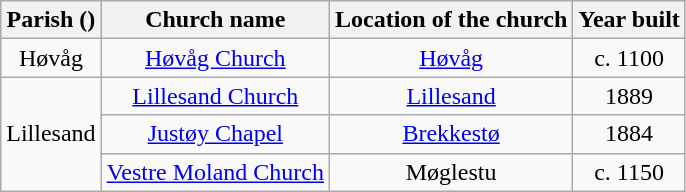<table class="wikitable" style="text-align:center">
<tr>
<th>Parish ()</th>
<th>Church name</th>
<th>Location of the church</th>
<th>Year built</th>
</tr>
<tr>
<td rowspan="1">Høvåg</td>
<td><a href='#'>Høvåg Church</a></td>
<td><a href='#'>Høvåg</a></td>
<td>c. 1100</td>
</tr>
<tr>
<td rowspan="3">Lillesand</td>
<td><a href='#'>Lillesand Church</a></td>
<td><a href='#'>Lillesand</a></td>
<td>1889</td>
</tr>
<tr>
<td><a href='#'>Justøy Chapel</a></td>
<td><a href='#'>Brekkestø</a></td>
<td>1884</td>
</tr>
<tr>
<td><a href='#'>Vestre Moland Church</a></td>
<td>Møglestu</td>
<td>c. 1150</td>
</tr>
</table>
